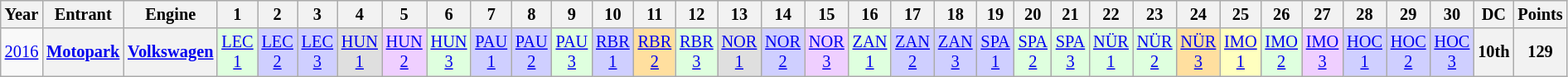<table class="wikitable" style="text-align:center; font-size:85%">
<tr>
<th>Year</th>
<th>Entrant</th>
<th>Engine</th>
<th>1</th>
<th>2</th>
<th>3</th>
<th>4</th>
<th>5</th>
<th>6</th>
<th>7</th>
<th>8</th>
<th>9</th>
<th>10</th>
<th>11</th>
<th>12</th>
<th>13</th>
<th>14</th>
<th>15</th>
<th>16</th>
<th>17</th>
<th>18</th>
<th>19</th>
<th>20</th>
<th>21</th>
<th>22</th>
<th>23</th>
<th>24</th>
<th>25</th>
<th>26</th>
<th>27</th>
<th>28</th>
<th>29</th>
<th>30</th>
<th>DC</th>
<th>Points</th>
</tr>
<tr>
<td><a href='#'>2016</a></td>
<th><a href='#'>Motopark</a></th>
<th><a href='#'>Volkswagen</a></th>
<td style="background:#DFFFDF;"><a href='#'>LEC<br>1</a><br></td>
<td style="background:#CFCFFF;"><a href='#'>LEC<br>2</a><br></td>
<td style="background:#CFCFFF;"><a href='#'>LEC<br>3</a><br></td>
<td style="background:#DFDFDF;"><a href='#'>HUN<br>1</a><br></td>
<td style="background:#EFCFFF;"><a href='#'>HUN<br>2</a><br></td>
<td style="background:#DFFFDF;"><a href='#'>HUN<br>3</a><br></td>
<td style="background:#CFCFFF;"><a href='#'>PAU<br>1</a><br></td>
<td style="background:#CFCFFF;"><a href='#'>PAU<br>2</a><br></td>
<td style="background:#DFFFDF;"><a href='#'>PAU<br>3</a><br></td>
<td style="background:#CFCFFF;"><a href='#'>RBR<br>1</a><br></td>
<td style="background:#FFDF9F;"><a href='#'>RBR<br>2</a><br></td>
<td style="background:#DFFFDF;"><a href='#'>RBR<br>3</a><br></td>
<td style="background:#DFDFDF;"><a href='#'>NOR<br>1</a><br></td>
<td style="background:#CFCFFF;"><a href='#'>NOR<br>2</a><br></td>
<td style="background:#EFCFFF;"><a href='#'>NOR<br>3</a><br></td>
<td style="background:#DFFFDF;"><a href='#'>ZAN<br>1</a><br></td>
<td style="background:#CFCFFF;"><a href='#'>ZAN<br>2</a><br></td>
<td style="background:#CFCFFF;"><a href='#'>ZAN<br>3</a><br></td>
<td style="background:#CFCFFF;"><a href='#'>SPA<br>1</a><br></td>
<td style="background:#DFFFDF;"><a href='#'>SPA<br>2</a><br></td>
<td style="background:#DFFFDF;"><a href='#'>SPA<br>3</a><br></td>
<td style="background:#DFFFDF;"><a href='#'>NÜR<br>1</a><br></td>
<td style="background:#DFFFDF;"><a href='#'>NÜR<br>2</a><br></td>
<td style="background:#FFDF9F;"><a href='#'>NÜR<br>3</a><br></td>
<td style="background:#FFFFBF;"><a href='#'>IMO<br>1</a><br></td>
<td style="background:#DFFFDF;"><a href='#'>IMO<br>2</a><br></td>
<td style="background:#EFCFFF;"><a href='#'>IMO<br>3</a><br></td>
<td style="background:#CFCFFF;"><a href='#'>HOC<br>1</a><br></td>
<td style="background:#CFCFFF;"><a href='#'>HOC<br>2</a><br></td>
<td style="background:#CFCFFF;"><a href='#'>HOC<br>3</a><br></td>
<th>10th</th>
<th>129</th>
</tr>
</table>
